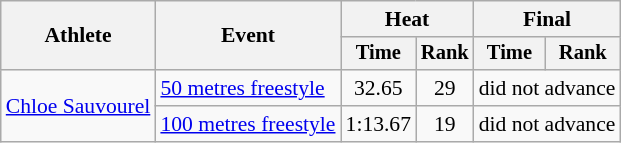<table class=wikitable style="font-size:90%">
<tr>
<th rowspan=2>Athlete</th>
<th rowspan=2>Event</th>
<th colspan=2>Heat</th>
<th colspan=2>Final</th>
</tr>
<tr style="font-size:95%">
<th>Time</th>
<th>Rank</th>
<th>Time</th>
<th>Rank</th>
</tr>
<tr align=center>
<td align=left rowspan=2><a href='#'>Chloe Sauvourel</a></td>
<td align=left><a href='#'>50 metres freestyle</a></td>
<td>32.65</td>
<td>29</td>
<td colspan=2>did not advance</td>
</tr>
<tr align=center>
<td align=left><a href='#'>100 metres freestyle</a></td>
<td>1:13.67</td>
<td>19</td>
<td colspan=2>did not advance</td>
</tr>
</table>
